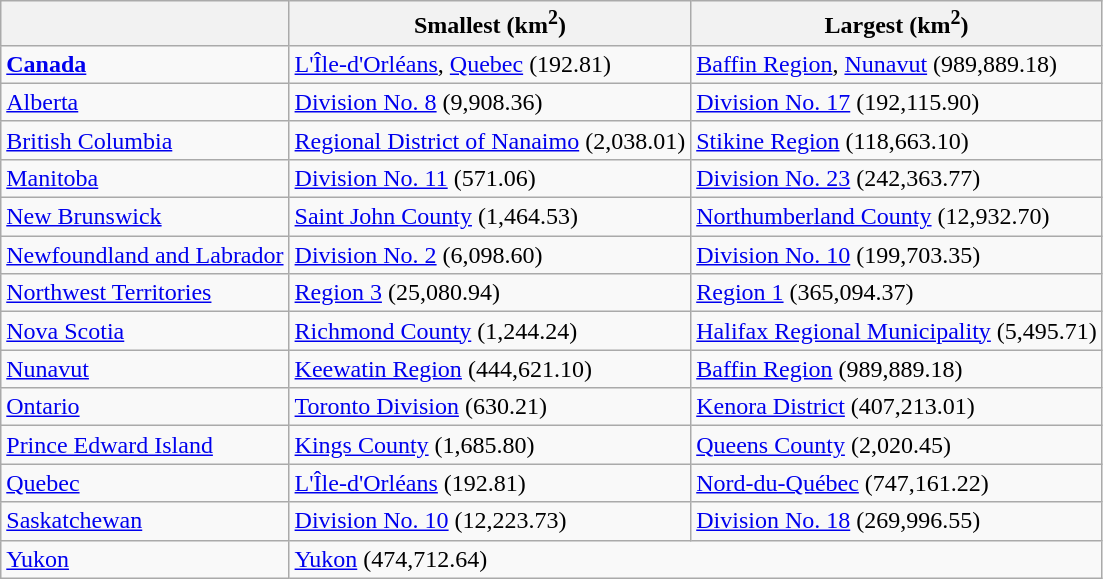<table class="wikitable sortable">
<tr>
<th> </th>
<th>Smallest (km<sup>2</sup>)</th>
<th>Largest (km<sup>2</sup>)</th>
</tr>
<tr>
<td><strong><a href='#'>Canada</a></strong></td>
<td><a href='#'>L'Île-d'Orléans</a>, <a href='#'>Quebec</a> (192.81)</td>
<td><a href='#'>Baffin Region</a>, <a href='#'>Nunavut</a> (989,889.18)</td>
</tr>
<tr>
<td><a href='#'>Alberta</a></td>
<td><a href='#'>Division No. 8</a>  (9,908.36)</td>
<td><a href='#'>Division No. 17</a> (192,115.90)</td>
</tr>
<tr>
<td><a href='#'>British Columbia</a></td>
<td><a href='#'>Regional District of Nanaimo</a> (2,038.01)</td>
<td><a href='#'>Stikine Region</a> (118,663.10)</td>
</tr>
<tr>
<td><a href='#'>Manitoba</a></td>
<td><a href='#'>Division No. 11</a> (571.06)</td>
<td><a href='#'>Division No. 23</a> (242,363.77)</td>
</tr>
<tr>
<td><a href='#'>New Brunswick</a></td>
<td><a href='#'>Saint John County</a> (1,464.53)</td>
<td><a href='#'>Northumberland County</a> (12,932.70)</td>
</tr>
<tr>
<td><a href='#'>Newfoundland and Labrador</a></td>
<td><a href='#'>Division No. 2</a> (6,098.60)</td>
<td><a href='#'>Division No. 10</a> (199,703.35)</td>
</tr>
<tr>
<td><a href='#'>Northwest Territories</a></td>
<td><a href='#'>Region 3</a> (25,080.94)</td>
<td><a href='#'>Region 1</a> (365,094.37)</td>
</tr>
<tr>
<td><a href='#'>Nova Scotia</a></td>
<td><a href='#'>Richmond County</a> (1,244.24)</td>
<td><a href='#'>Halifax Regional Municipality</a> (5,495.71)</td>
</tr>
<tr>
<td><a href='#'>Nunavut</a></td>
<td><a href='#'>Keewatin Region</a> (444,621.10)</td>
<td><a href='#'>Baffin Region</a> (989,889.18)</td>
</tr>
<tr>
<td><a href='#'>Ontario</a></td>
<td><a href='#'>Toronto Division</a> (630.21)</td>
<td><a href='#'>Kenora District</a> (407,213.01)</td>
</tr>
<tr>
<td><a href='#'>Prince Edward Island</a></td>
<td><a href='#'>Kings County</a> (1,685.80)</td>
<td><a href='#'>Queens County</a> (2,020.45)</td>
</tr>
<tr>
<td><a href='#'>Quebec</a></td>
<td><a href='#'>L'Île-d'Orléans</a> (192.81)</td>
<td><a href='#'>Nord-du-Québec</a> (747,161.22)</td>
</tr>
<tr>
<td><a href='#'>Saskatchewan</a></td>
<td><a href='#'>Division No. 10</a> (12,223.73)</td>
<td><a href='#'>Division No. 18</a> (269,996.55)</td>
</tr>
<tr>
<td><a href='#'>Yukon</a></td>
<td colspan="2"><a href='#'>Yukon</a> (474,712.64)</td>
</tr>
</table>
